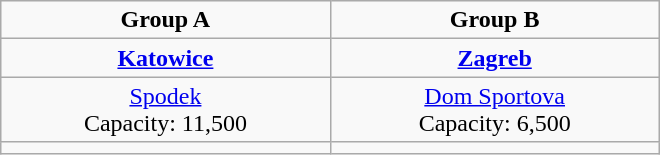<table class="wikitable" style="text-align:center;" width=440px>
<tr>
<td><strong>Group A</strong></td>
<td><strong>Group B</strong></td>
</tr>
<tr>
<td width=220px><strong><a href='#'>Katowice</a></strong></td>
<td width=220px><strong><a href='#'>Zagreb</a></strong></td>
</tr>
<tr>
<td><a href='#'>Spodek</a><br>Capacity: 11,500</td>
<td><a href='#'>Dom Sportova</a><br>Capacity: 6,500</td>
</tr>
<tr>
<td></td>
<td></td>
</tr>
</table>
